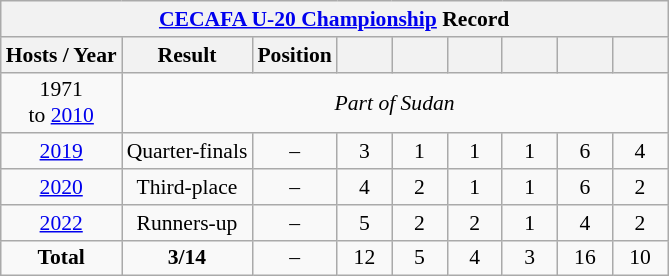<table class="wikitable" style="text-align: center;font-size:90%;">
<tr>
<th colspan=9><a href='#'>CECAFA U-20 Championship</a> Record</th>
</tr>
<tr>
<th>Hosts / Year</th>
<th>Result</th>
<th>Position</th>
<th width=30></th>
<th width=30></th>
<th width=30></th>
<th width=30></th>
<th width=30></th>
<th width=30></th>
</tr>
<tr>
<td> 1971<br> to  <a href='#'>2010</a></td>
<td colspan=13><em>Part of Sudan</em></td>
</tr>
<tr>
<td> <a href='#'>2019</a></td>
<td>Quarter-finals</td>
<td>–</td>
<td>3</td>
<td>1</td>
<td>1</td>
<td>1</td>
<td>6</td>
<td>4</td>
</tr>
<tr>
<td> <a href='#'>2020</a></td>
<td>Third-place</td>
<td>–</td>
<td>4</td>
<td>2</td>
<td>1</td>
<td>1</td>
<td>6</td>
<td>2</td>
</tr>
<tr>
<td> <a href='#'>2022</a></td>
<td>Runners-up</td>
<td>–</td>
<td>5</td>
<td>2</td>
<td>2</td>
<td>1</td>
<td>4</td>
<td>2</td>
</tr>
<tr>
<td><strong>Total</strong></td>
<td><strong>3/14</strong></td>
<td>–</td>
<td>12</td>
<td>5</td>
<td>4</td>
<td>3</td>
<td>16</td>
<td>10</td>
</tr>
</table>
